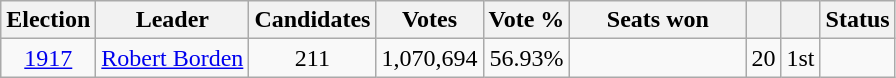<table class="wikitable sortable" style="text-align:center">
<tr>
<th>Election</th>
<th>Leader</th>
<th>Candidates</th>
<th>Votes</th>
<th>Vote %</th>
<th width="110">Seats won</th>
<th></th>
<th></th>
<th>Status</th>
</tr>
<tr>
<td><a href='#'>1917</a></td>
<td><a href='#'>Robert Borden</a></td>
<td>211</td>
<td>1,070,694</td>
<td>56.93%</td>
<td></td>
<td> 20</td>
<td> 1st</td>
<td></td>
</tr>
</table>
